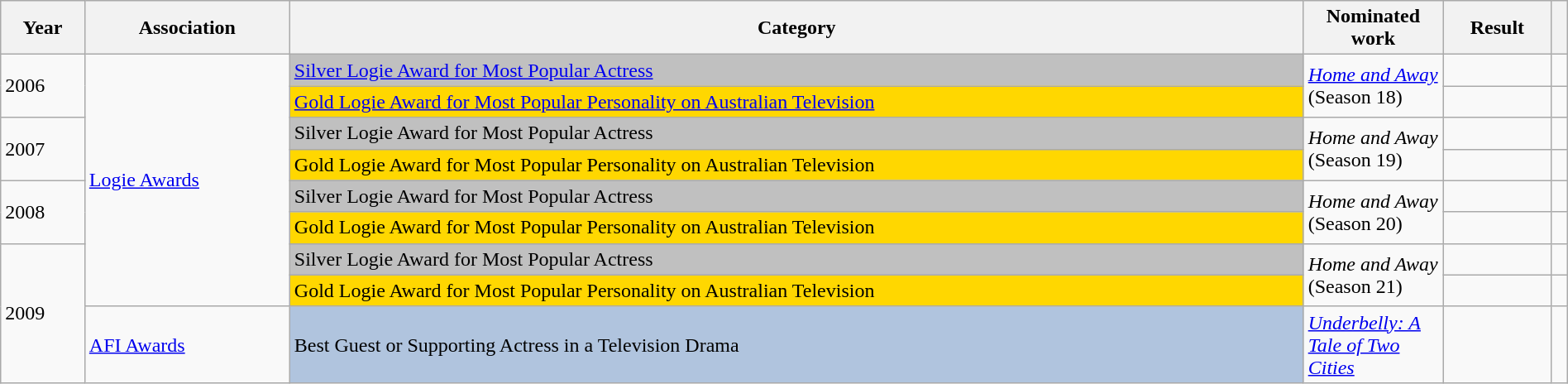<table class="wikitable" style="width:100%; text-align:left;">
<tr>
<th>Year</th>
<th>Association</th>
<th>Category</th>
<th width="105">Nominated work</th>
<th>Result</th>
<th></th>
</tr>
<tr>
<td rowspan="2">2006</td>
<td rowspan="8"><a href='#'>Logie Awards</a></td>
<td bgcolor="silver"><a href='#'>Silver Logie Award for Most Popular Actress</a></td>
<td rowspan="2"><em><a href='#'>Home and Away</a></em> (Season 18)</td>
<td></td>
<td></td>
</tr>
<tr>
<td bgcolor="gold"><a href='#'>Gold Logie Award for Most Popular Personality on Australian Television</a></td>
<td></td>
<td></td>
</tr>
<tr>
<td rowspan="2">2007</td>
<td bgcolor="silver">Silver Logie Award for Most Popular Actress</td>
<td rowspan="2"><em>Home and Away</em> (Season 19)</td>
<td></td>
<td></td>
</tr>
<tr>
<td bgcolor="gold">Gold Logie Award for Most Popular Personality on Australian Television</td>
<td></td>
<td></td>
</tr>
<tr>
<td rowspan="2">2008</td>
<td bgcolor="silver">Silver Logie Award for Most Popular Actress</td>
<td rowspan="2"><em>Home and Away</em> (Season 20)</td>
<td></td>
<td></td>
</tr>
<tr>
<td bgcolor="gold">Gold Logie Award for Most Popular Personality on Australian Television</td>
<td></td>
<td></td>
</tr>
<tr>
<td rowspan="3">2009</td>
<td bgcolor="silver">Silver Logie Award for Most Popular Actress</td>
<td rowspan="2"><em>Home and Away</em> (Season 21)</td>
<td></td>
<td></td>
</tr>
<tr>
<td bgcolor="gold">Gold Logie Award for Most Popular Personality on Australian Television</td>
<td></td>
<td></td>
</tr>
<tr>
<td><a href='#'>AFI Awards</a></td>
<td bgcolor="lightsteelblue">Best Guest or Supporting Actress in a Television Drama</td>
<td><em><a href='#'>Underbelly: A Tale of Two Cities</a></em> </td>
<td></td>
<td></td>
</tr>
</table>
